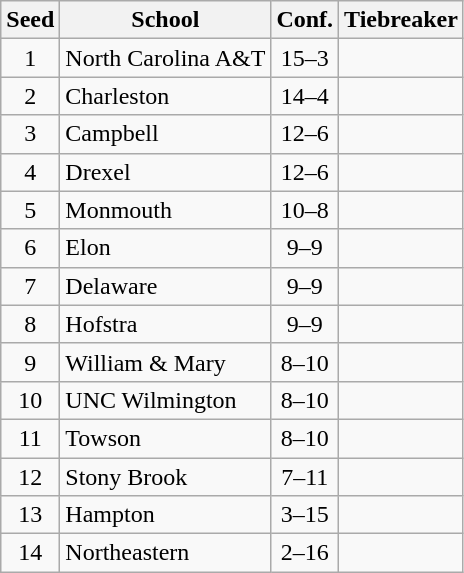<table class="wikitable" style="text-align:center">
<tr>
<th>Seed</th>
<th>School</th>
<th>Conf.</th>
<th>Tiebreaker</th>
</tr>
<tr>
<td>1</td>
<td align=left>North Carolina A&T</td>
<td>15–3</td>
<td align=left></td>
</tr>
<tr>
<td>2</td>
<td align=left>Charleston</td>
<td>14–4</td>
<td align=left></td>
</tr>
<tr>
<td>3</td>
<td align=left>Campbell</td>
<td>12–6</td>
<td align=left></td>
</tr>
<tr>
<td>4</td>
<td align=left>Drexel</td>
<td>12–6</td>
<td align=left></td>
</tr>
<tr>
<td>5</td>
<td align=left>Monmouth</td>
<td>10–8</td>
<td align=left></td>
</tr>
<tr>
<td>6</td>
<td align=left>Elon</td>
<td>9–9</td>
<td align=left></td>
</tr>
<tr>
<td>7</td>
<td align=left>Delaware</td>
<td>9–9</td>
<td align=left></td>
</tr>
<tr>
<td>8</td>
<td align=left>Hofstra</td>
<td>9–9</td>
<td align=left></td>
</tr>
<tr>
<td>9</td>
<td align=left>William & Mary</td>
<td>8–10</td>
<td align=left></td>
</tr>
<tr>
<td>10</td>
<td align=left>UNC Wilmington</td>
<td>8–10</td>
<td align=left></td>
</tr>
<tr>
<td>11</td>
<td align=left>Towson</td>
<td>8–10</td>
<td align=left></td>
</tr>
<tr>
<td>12</td>
<td align=left>Stony Brook</td>
<td>7–11</td>
<td align=left></td>
</tr>
<tr>
<td>13</td>
<td align=left>Hampton</td>
<td>3–15</td>
<td align=left></td>
</tr>
<tr>
<td>14</td>
<td align=left>Northeastern</td>
<td>2–16</td>
<td align=left></td>
</tr>
</table>
